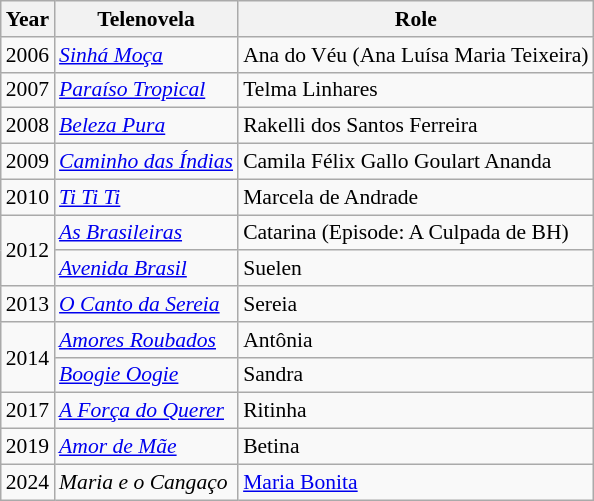<table class="wikitable" style="font-size: 90%;">
<tr>
<th>Year</th>
<th>Telenovela</th>
<th>Role</th>
</tr>
<tr>
<td>2006</td>
<td><em><a href='#'>Sinhá Moça</a></em></td>
<td>Ana do Véu (Ana Luísa Maria Teixeira)</td>
</tr>
<tr>
<td>2007</td>
<td><em><a href='#'>Paraíso Tropical</a></em></td>
<td>Telma Linhares</td>
</tr>
<tr>
<td>2008</td>
<td><em><a href='#'>Beleza Pura</a></em></td>
<td>Rakelli dos Santos Ferreira</td>
</tr>
<tr>
<td>2009</td>
<td><em><a href='#'>Caminho das Índias</a></em></td>
<td>Camila Félix Gallo Goulart Ananda</td>
</tr>
<tr>
<td>2010</td>
<td><em><a href='#'>Ti Ti Ti</a></em></td>
<td>Marcela de Andrade</td>
</tr>
<tr>
<td rowspan="2">2012</td>
<td><em><a href='#'>As Brasileiras</a></em></td>
<td>Catarina (Episode: A Culpada de BH)</td>
</tr>
<tr>
<td><em><a href='#'>Avenida Brasil</a></em></td>
<td>Suelen</td>
</tr>
<tr>
<td>2013</td>
<td><em><a href='#'>O Canto da Sereia</a></em></td>
<td>Sereia</td>
</tr>
<tr>
<td rowspan="2">2014</td>
<td><em><a href='#'>Amores Roubados</a></em></td>
<td>Antônia</td>
</tr>
<tr>
<td><em><a href='#'>Boogie Oogie</a></em></td>
<td>Sandra</td>
</tr>
<tr>
<td>2017</td>
<td><em><a href='#'>A Força do Querer</a></em></td>
<td>Ritinha</td>
</tr>
<tr>
<td>2019</td>
<td><em><a href='#'>Amor de Mãe</a></em></td>
<td>Betina</td>
</tr>
<tr>
<td>2024</td>
<td><em>Maria e o Cangaço</em></td>
<td><a href='#'>Maria Bonita</a></td>
</tr>
</table>
